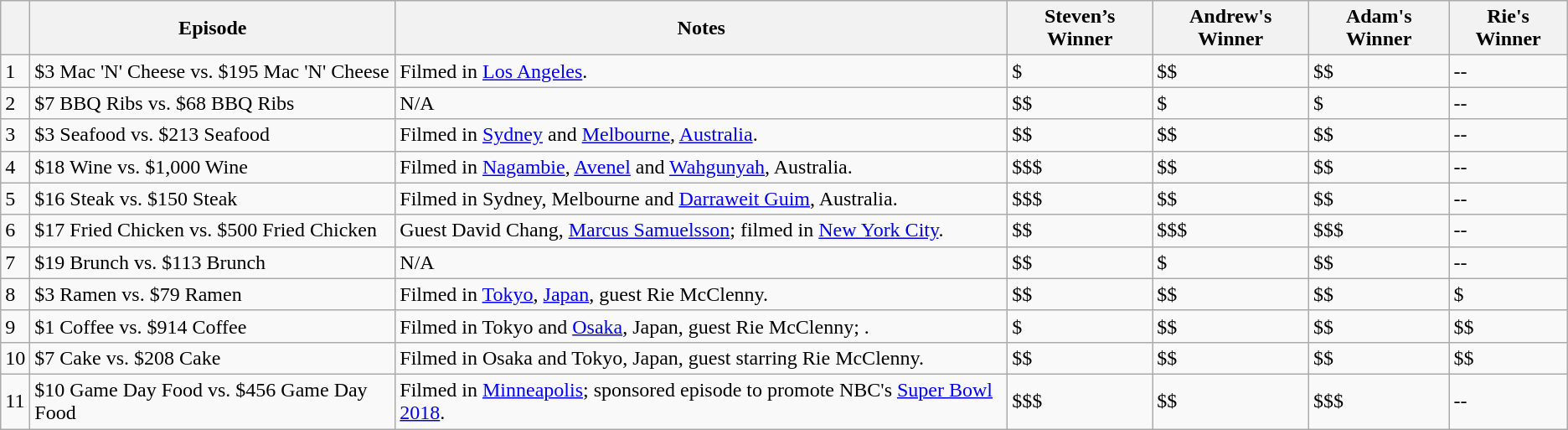<table class="wikitable">
<tr>
<th></th>
<th>Episode</th>
<th>Notes</th>
<th>Steven’s Winner</th>
<th>Andrew's Winner</th>
<th>Adam's Winner</th>
<th>Rie's Winner</th>
</tr>
<tr>
<td>1</td>
<td>$3 Mac 'N' Cheese vs. $195 Mac 'N' Cheese</td>
<td>Filmed in <a href='#'>Los Angeles</a>.</td>
<td>$</td>
<td>$$</td>
<td>$$</td>
<td>--</td>
</tr>
<tr>
<td>2</td>
<td>$7 BBQ Ribs vs. $68 BBQ Ribs</td>
<td>N/A</td>
<td>$$</td>
<td>$</td>
<td>$</td>
<td>--</td>
</tr>
<tr>
<td>3</td>
<td>$3 Seafood vs. $213 Seafood</td>
<td>Filmed in <a href='#'>Sydney</a> and <a href='#'>Melbourne</a>, <a href='#'>Australia</a>.</td>
<td>$$</td>
<td>$$</td>
<td>$$</td>
<td>--</td>
</tr>
<tr>
<td>4</td>
<td>$18 Wine vs. $1,000 Wine</td>
<td>Filmed in <a href='#'>Nagambie</a>, <a href='#'>Avenel</a> and <a href='#'>Wahgunyah</a>, Australia.</td>
<td>$$$</td>
<td>$$</td>
<td>$$</td>
<td>--</td>
</tr>
<tr>
<td>5</td>
<td>$16 Steak vs. $150 Steak</td>
<td>Filmed in Sydney, Melbourne and <a href='#'>Darraweit Guim</a>, Australia.</td>
<td>$$$</td>
<td>$$</td>
<td>$$</td>
<td>--</td>
</tr>
<tr>
<td>6</td>
<td>$17 Fried Chicken vs. $500 Fried Chicken</td>
<td>Guest David Chang, <a href='#'>Marcus Samuelsson</a>; filmed in <a href='#'>New York City</a>.</td>
<td>$$</td>
<td>$$$</td>
<td>$$$</td>
<td>--</td>
</tr>
<tr>
<td>7</td>
<td>$19 Brunch vs. $113 Brunch</td>
<td>N/A</td>
<td>$$</td>
<td>$</td>
<td>$$</td>
<td>--</td>
</tr>
<tr>
<td>8</td>
<td>$3 Ramen vs. $79 Ramen</td>
<td>Filmed in <a href='#'>Tokyo</a>, <a href='#'>Japan</a>, guest Rie McClenny.</td>
<td>$$</td>
<td>$$</td>
<td>$$</td>
<td>$</td>
</tr>
<tr>
<td>9</td>
<td>$1 Coffee vs. $914 Coffee</td>
<td>Filmed in Tokyo and <a href='#'>Osaka</a>, Japan, guest Rie McClenny; .</td>
<td>$</td>
<td>$$</td>
<td>$$</td>
<td>$$</td>
</tr>
<tr>
<td>10</td>
<td>$7 Cake vs. $208 Cake</td>
<td>Filmed in Osaka and Tokyo, Japan, guest starring Rie McClenny.</td>
<td>$$</td>
<td>$$</td>
<td>$$</td>
<td>$$</td>
</tr>
<tr>
<td>11</td>
<td>$10 Game Day Food vs. $456 Game Day Food</td>
<td>Filmed in <a href='#'>Minneapolis</a>; sponsored episode to promote NBC's <a href='#'>Super Bowl 2018</a>.</td>
<td>$$$</td>
<td>$$</td>
<td>$$$</td>
<td>--</td>
</tr>
</table>
